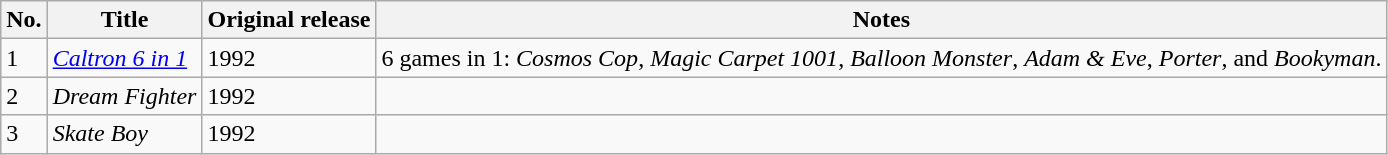<table class="wikitable sortable" border="1">
<tr>
<th scope="col">No.</th>
<th scope="col">Title</th>
<th scope="col">Original release</th>
<th scope="col">Notes</th>
</tr>
<tr>
<td>1</td>
<td><em><a href='#'>Caltron 6 in 1</a></em></td>
<td>1992</td>
<td>6 games in 1: <em>Cosmos Cop</em>, <em>Magic Carpet 1001</em>, <em>Balloon Monster</em>, <em>Adam & Eve</em>, <em>Porter</em>, and <em>Bookyman</em>.</td>
</tr>
<tr>
<td>2</td>
<td><em>Dream Fighter</em></td>
<td>1992</td>
<td></td>
</tr>
<tr>
<td>3</td>
<td><em>Skate Boy</em></td>
<td>1992</td>
<td></td>
</tr>
</table>
